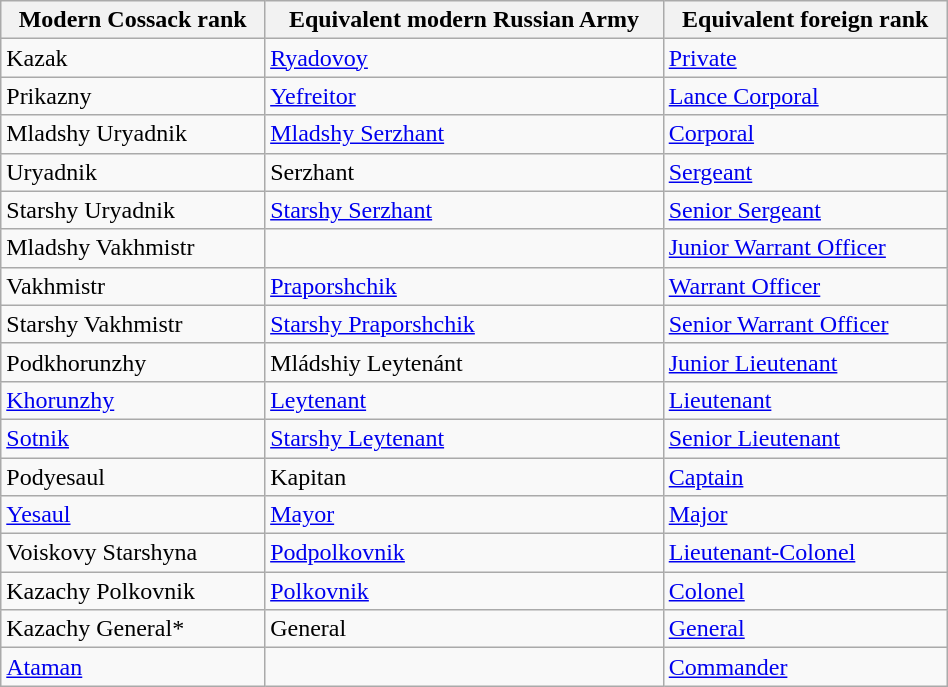<table class="wikitable" style="width:50%;">
<tr>
<th>Modern Cossack rank</th>
<th>Equivalent modern Russian Army</th>
<th>Equivalent foreign rank</th>
</tr>
<tr>
<td>Kazak</td>
<td><a href='#'>Ryadovoy</a></td>
<td><a href='#'>Private</a></td>
</tr>
<tr>
<td>Prikazny</td>
<td><a href='#'>Yefreitor</a></td>
<td><a href='#'>Lance Corporal</a></td>
</tr>
<tr>
<td>Mladshy Uryadnik</td>
<td><a href='#'>Mladshy Serzhant</a></td>
<td><a href='#'>Corporal</a></td>
</tr>
<tr>
<td>Uryadnik</td>
<td>Serzhant</td>
<td><a href='#'>Sergeant</a></td>
</tr>
<tr>
<td>Starshy Uryadnik</td>
<td><a href='#'>Starshy Serzhant</a></td>
<td><a href='#'>Senior Sergeant</a></td>
</tr>
<tr>
<td>Mladshy Vakhmistr</td>
<td></td>
<td><a href='#'>Junior Warrant Officer</a></td>
</tr>
<tr>
<td>Vakhmistr</td>
<td><a href='#'>Praporshchik</a></td>
<td><a href='#'>Warrant Officer</a></td>
</tr>
<tr>
<td>Starshy Vakhmistr</td>
<td><a href='#'>Starshy Praporshchik</a></td>
<td><a href='#'>Senior Warrant Officer</a></td>
</tr>
<tr>
<td>Podkhorunzhy</td>
<td>Mládshiy Leytenánt</td>
<td><a href='#'>Junior Lieutenant</a></td>
</tr>
<tr>
<td><a href='#'>Khorunzhy</a></td>
<td><a href='#'>Leytenant</a></td>
<td><a href='#'>Lieutenant</a></td>
</tr>
<tr>
<td><a href='#'>Sotnik</a></td>
<td><a href='#'>Starshy Leytenant</a></td>
<td><a href='#'>Senior Lieutenant</a></td>
</tr>
<tr>
<td>Podyesaul</td>
<td>Kapitan</td>
<td><a href='#'>Captain</a></td>
</tr>
<tr>
<td><a href='#'>Yesaul</a></td>
<td><a href='#'>Mayor</a></td>
<td><a href='#'>Major</a></td>
</tr>
<tr>
<td>Voiskovy Starshyna</td>
<td><a href='#'>Podpolkovnik</a></td>
<td><a href='#'>Lieutenant-Colonel</a></td>
</tr>
<tr>
<td>Kazachy Polkovnik</td>
<td><a href='#'>Polkovnik</a></td>
<td><a href='#'>Colonel</a></td>
</tr>
<tr>
<td>Kazachy General*</td>
<td>General</td>
<td><a href='#'>General</a></td>
</tr>
<tr>
<td><a href='#'>Ataman</a></td>
<td></td>
<td><a href='#'>Commander</a></td>
</tr>
</table>
